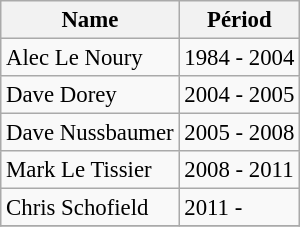<table class="wikitable" style="text-align:left;font-size:95%;" cellpadding="0">
<tr>
<th>Name</th>
<th>Périod</th>
</tr>
<tr>
<td> Alec Le Noury</td>
<td>1984 - 2004</td>
</tr>
<tr>
<td> Dave Dorey</td>
<td>2004 - 2005</td>
</tr>
<tr>
<td> Dave Nussbaumer</td>
<td>2005 - 2008</td>
</tr>
<tr>
<td> Mark Le Tissier</td>
<td>2008 - 2011</td>
</tr>
<tr>
<td> Chris Schofield</td>
<td>2011 -</td>
</tr>
<tr>
</tr>
</table>
